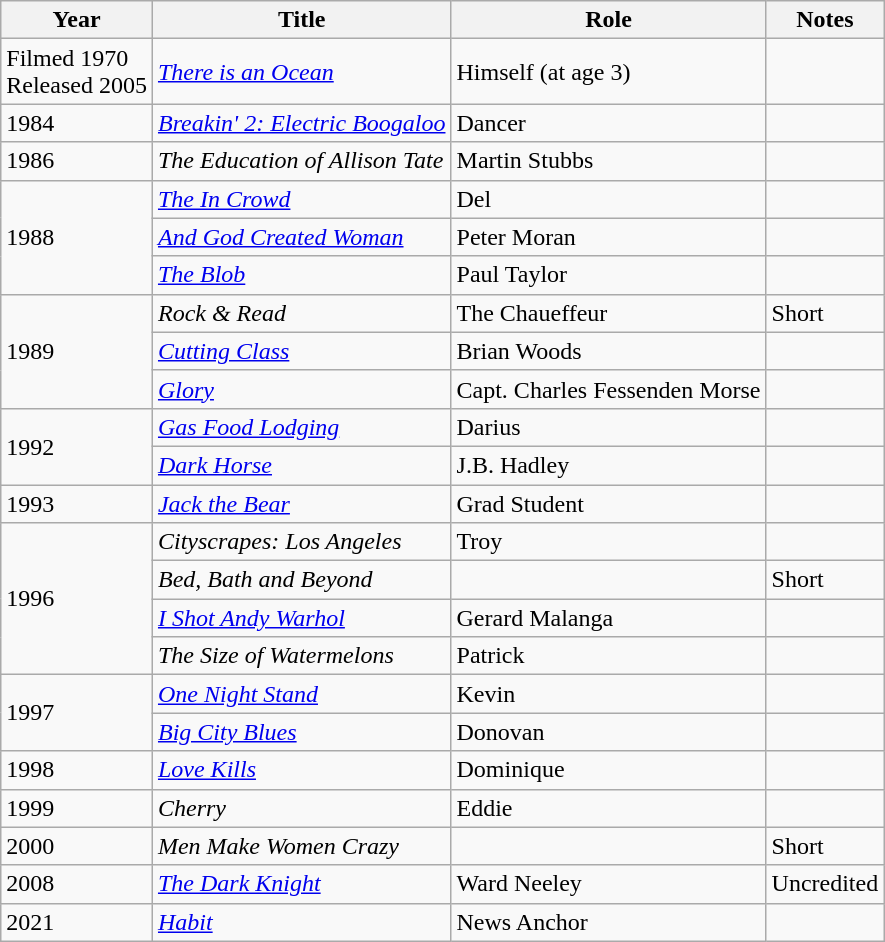<table class="wikitable sortable">
<tr>
<th>Year</th>
<th>Title</th>
<th>Role</th>
<th class="unsortable">Notes</th>
</tr>
<tr>
<td>Filmed 1970<br>Released 2005</td>
<td><em><a href='#'>There is an Ocean</a></em></td>
<td>Himself (at age 3)</td>
<td></td>
</tr>
<tr>
<td>1984</td>
<td><em><a href='#'>Breakin' 2: Electric Boogaloo</a></em></td>
<td>Dancer</td>
<td></td>
</tr>
<tr>
<td>1986</td>
<td><em>The Education of Allison Tate</em></td>
<td>Martin Stubbs</td>
<td></td>
</tr>
<tr>
<td rowspan="3">1988</td>
<td><em><a href='#'>The In Crowd</a></em></td>
<td>Del</td>
<td></td>
</tr>
<tr>
<td><em><a href='#'>And God Created Woman</a></em></td>
<td>Peter Moran</td>
<td></td>
</tr>
<tr>
<td><em><a href='#'>The Blob</a></em></td>
<td>Paul Taylor</td>
<td></td>
</tr>
<tr>
<td rowspan="3">1989</td>
<td><em>Rock & Read</em></td>
<td>The Chaueffeur</td>
<td>Short</td>
</tr>
<tr>
<td><em><a href='#'>Cutting Class</a></em></td>
<td>Brian Woods</td>
<td></td>
</tr>
<tr>
<td><em><a href='#'>Glory</a></em></td>
<td>Capt. Charles Fessenden Morse</td>
<td></td>
</tr>
<tr>
<td rowspan="2">1992</td>
<td><em><a href='#'>Gas Food Lodging</a></em></td>
<td>Darius</td>
<td></td>
</tr>
<tr>
<td><em><a href='#'>Dark Horse</a></em></td>
<td>J.B. Hadley</td>
<td></td>
</tr>
<tr>
<td>1993</td>
<td><em><a href='#'>Jack the Bear</a></em></td>
<td>Grad Student</td>
<td></td>
</tr>
<tr>
<td rowspan="4">1996</td>
<td><em>Cityscrapes: Los Angeles</em></td>
<td>Troy</td>
<td></td>
</tr>
<tr>
<td><em>Bed, Bath and Beyond</em></td>
<td></td>
<td>Short</td>
</tr>
<tr>
<td><em><a href='#'>I Shot Andy Warhol</a></em></td>
<td>Gerard Malanga</td>
<td></td>
</tr>
<tr>
<td><em>The Size of Watermelons</em></td>
<td>Patrick</td>
<td></td>
</tr>
<tr>
<td rowspan="2">1997</td>
<td><em><a href='#'>One Night Stand</a></em></td>
<td>Kevin</td>
<td></td>
</tr>
<tr>
<td><em><a href='#'>Big City Blues</a></em></td>
<td>Donovan</td>
<td></td>
</tr>
<tr>
<td>1998</td>
<td><em><a href='#'>Love Kills</a></em></td>
<td>Dominique</td>
<td></td>
</tr>
<tr>
<td>1999</td>
<td><em>Cherry</em></td>
<td>Eddie</td>
<td></td>
</tr>
<tr>
<td>2000</td>
<td><em>Men Make Women Crazy</em></td>
<td></td>
<td>Short</td>
</tr>
<tr>
<td>2008</td>
<td><em><a href='#'>The Dark Knight</a></em></td>
<td>Ward Neeley</td>
<td>Uncredited</td>
</tr>
<tr>
<td>2021</td>
<td><em><a href='#'>Habit</a></em></td>
<td>News Anchor</td>
<td></td>
</tr>
</table>
